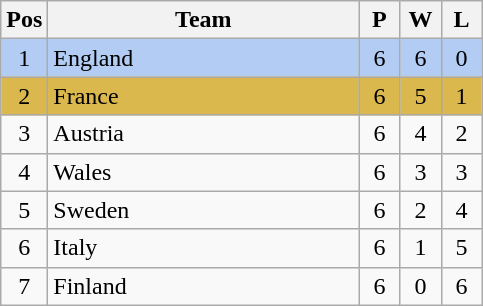<table class="wikitable" style="font-size: 100%">
<tr>
<th width=20>Pos</th>
<th width=200>Team</th>
<th width=20>P</th>
<th width=20>W</th>
<th width=20>L</th>
</tr>
<tr align=center style="background: #b2ccf4;">
<td>1</td>
<td align="left"> England</td>
<td>6</td>
<td>6</td>
<td>0</td>
</tr>
<tr align=center style="background: #DBB84D;">
<td>2</td>
<td align="left"> France</td>
<td>6</td>
<td>5</td>
<td>1</td>
</tr>
<tr align=center>
<td>3</td>
<td align="left"> Austria</td>
<td>6</td>
<td>4</td>
<td>2</td>
</tr>
<tr align=center>
<td>4</td>
<td align="left"> Wales</td>
<td>6</td>
<td>3</td>
<td>3</td>
</tr>
<tr align=center>
<td>5</td>
<td align="left"> Sweden</td>
<td>6</td>
<td>2</td>
<td>4</td>
</tr>
<tr align=center>
<td>6</td>
<td align="left"> Italy</td>
<td>6</td>
<td>1</td>
<td>5</td>
</tr>
<tr align=center>
<td>7</td>
<td align="left"> Finland</td>
<td>6</td>
<td>0</td>
<td>6</td>
</tr>
</table>
